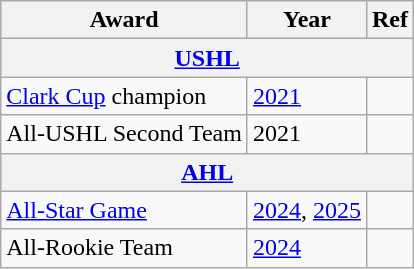<table class="wikitable">
<tr>
<th>Award</th>
<th>Year</th>
<th>Ref</th>
</tr>
<tr>
<th colspan="3"><a href='#'>USHL</a></th>
</tr>
<tr>
<td><a href='#'>Clark Cup</a> champion</td>
<td><a href='#'>2021</a></td>
<td></td>
</tr>
<tr>
<td>All-USHL Second Team</td>
<td>2021</td>
<td></td>
</tr>
<tr>
<th colspan="3"><a href='#'>AHL</a></th>
</tr>
<tr>
<td><a href='#'>All-Star Game</a></td>
<td><a href='#'>2024</a>, <a href='#'>2025</a></td>
<td></td>
</tr>
<tr>
<td>All-Rookie Team</td>
<td><a href='#'>2024</a></td>
<td></td>
</tr>
</table>
